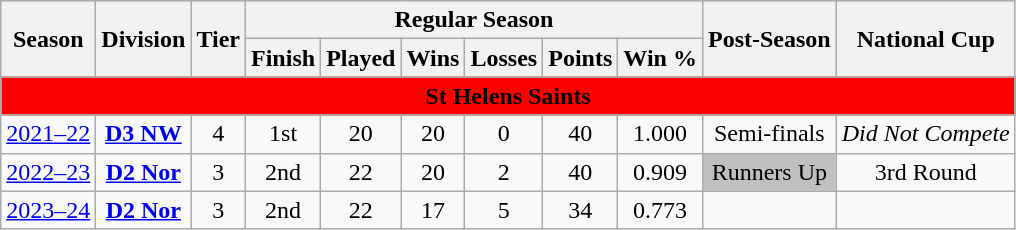<table class="wikitable" style="font-size:100%;">
<tr bgcolor="#efefef">
<th rowspan="2">Season</th>
<th rowspan="2">Division</th>
<th rowspan="2">Tier</th>
<th colspan="6">Regular Season</th>
<th rowspan="2">Post-Season</th>
<th rowspan="2">National Cup</th>
</tr>
<tr>
<th>Finish</th>
<th>Played</th>
<th>Wins</th>
<th>Losses</th>
<th>Points</th>
<th>Win %</th>
</tr>
<tr>
<td colspan="13" align=center bgcolor="red"><span><strong>St Helens Saints</strong></span></td>
</tr>
<tr>
<td style="text-align:center;"><a href='#'>2021–22</a></td>
<td style="text-align:center;"><strong><a href='#'>D3 NW</a></strong></td>
<td style="text-align:center;">4</td>
<td style="text-align:center;">1st</td>
<td style="text-align:center;">20</td>
<td style="text-align:center;">20</td>
<td style="text-align:center;">0</td>
<td style="text-align:center;">40</td>
<td style="text-align:center;">1.000</td>
<td style="text-align:center;">Semi-finals</td>
<td style="text-align:center;"><em>Did Not Compete</em></td>
</tr>
<tr>
<td style="text-align:center;"><a href='#'>2022–23</a></td>
<td style="text-align:center;"><strong><a href='#'>D2 Nor</a></strong></td>
<td style="text-align:center;">3</td>
<td style="text-align:center;">2nd</td>
<td style="text-align:center;">22</td>
<td style="text-align:center;">20</td>
<td style="text-align:center;">2</td>
<td style="text-align:center;">40</td>
<td style="text-align:center;">0.909</td>
<td style="text-align:center;"bgcolor=silver>Runners Up</td>
<td style="text-align:center;">3rd Round</td>
</tr>
<tr>
<td style="text-align:center;"><a href='#'>2023–24</a></td>
<td style="text-align:center;"><strong><a href='#'>D2 Nor</a></strong></td>
<td style="text-align:center;">3</td>
<td style="text-align:center;">2nd</td>
<td style="text-align:center;">22</td>
<td style="text-align:center;">17</td>
<td style="text-align:center;">5</td>
<td style="text-align:center;">34</td>
<td style="text-align:center;">0.773</td>
<td style="text-align:center;"></td>
<td style="text-align:center;"></td>
</tr>
</table>
